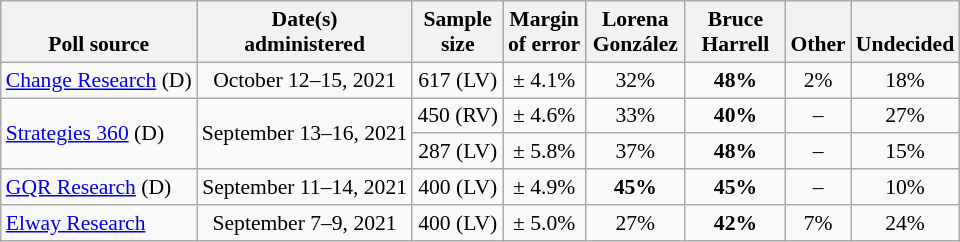<table class="wikitable" style="font-size:90%;text-align:center;">
<tr valign=bottom>
<th>Poll source</th>
<th>Date(s)<br>administered</th>
<th>Sample<br>size</th>
<th>Margin<br>of error</th>
<th style="width:60px;">Lorena<br>González</th>
<th style="width:60px;">Bruce<br>Harrell</th>
<th>Other</th>
<th>Undecided</th>
</tr>
<tr>
<td style="text-align:left;"><a href='#'>Change Research</a> (D)</td>
<td>October 12–15, 2021</td>
<td>617 (LV)</td>
<td>± 4.1%</td>
<td>32%</td>
<td><strong>48%</strong></td>
<td>2%</td>
<td>18%</td>
</tr>
<tr>
<td style="text-align:left;" rowspan="2"><a href='#'>Strategies 360</a> (D)</td>
<td rowspan="2">September 13–16, 2021</td>
<td>450 (RV)</td>
<td>± 4.6%</td>
<td>33%</td>
<td><strong>40%</strong></td>
<td>–</td>
<td>27%</td>
</tr>
<tr>
<td>287 (LV)</td>
<td>± 5.8%</td>
<td>37%</td>
<td><strong>48%</strong></td>
<td>–</td>
<td>15%</td>
</tr>
<tr>
<td style="text-align:left;"><a href='#'>GQR Research</a> (D)</td>
<td>September 11–14, 2021</td>
<td>400 (LV)</td>
<td>± 4.9%</td>
<td><strong>45%</strong></td>
<td><strong>45%</strong></td>
<td>–</td>
<td>10%</td>
</tr>
<tr>
<td style="text-align:left;"><a href='#'>Elway Research</a></td>
<td>September 7–9, 2021</td>
<td>400 (LV)</td>
<td>± 5.0%</td>
<td>27%</td>
<td><strong>42%</strong></td>
<td>7%</td>
<td>24%</td>
</tr>
</table>
